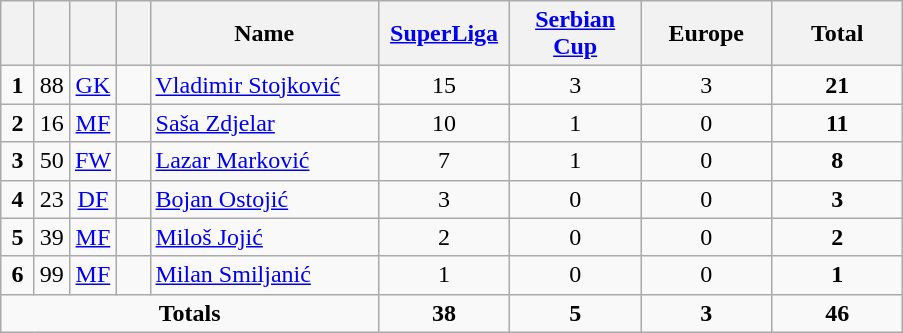<table class="wikitable" style="text-align:center">
<tr>
<th width=15></th>
<th width=15></th>
<th width=15></th>
<th width=15></th>
<th width=145>Name</th>
<th width=80><strong><a href='#'>SuperLiga</a></strong></th>
<th width=80><strong><a href='#'>Serbian Cup</a></strong></th>
<th width=80><strong>Europe</strong></th>
<th width=80>Total</th>
</tr>
<tr>
<td><strong>1</strong></td>
<td>88</td>
<td><a href='#'>GK</a></td>
<td></td>
<td align=left><a href='#'>Vladimir Stojković</a></td>
<td>15</td>
<td>3</td>
<td>3</td>
<td><strong>21</strong></td>
</tr>
<tr>
<td><strong>2</strong></td>
<td>16</td>
<td><a href='#'>MF</a></td>
<td></td>
<td align=left><a href='#'>Saša Zdjelar</a></td>
<td>10</td>
<td>1</td>
<td>0</td>
<td><strong>11</strong></td>
</tr>
<tr>
<td><strong>3</strong></td>
<td>50</td>
<td><a href='#'>FW</a></td>
<td></td>
<td align=left><a href='#'>Lazar Marković</a></td>
<td>7</td>
<td>1</td>
<td>0</td>
<td><strong>8</strong></td>
</tr>
<tr>
<td><strong>4</strong></td>
<td>23</td>
<td><a href='#'>DF</a></td>
<td></td>
<td align=left><a href='#'>Bojan Ostojić</a></td>
<td>3</td>
<td>0</td>
<td>0</td>
<td><strong>3</strong></td>
</tr>
<tr>
<td><strong>5</strong></td>
<td>39</td>
<td><a href='#'>MF</a></td>
<td></td>
<td align=left><a href='#'>Miloš Jojić</a></td>
<td>2</td>
<td>0</td>
<td>0</td>
<td><strong>2</strong></td>
</tr>
<tr>
<td><strong>6</strong></td>
<td>99</td>
<td><a href='#'>MF</a></td>
<td></td>
<td align=left><a href='#'>Milan Smiljanić</a></td>
<td>1</td>
<td>0</td>
<td>0</td>
<td><strong>1</strong></td>
</tr>
<tr>
<td colspan=5><strong>Totals</strong></td>
<td><strong>38</strong></td>
<td><strong>5</strong></td>
<td><strong>3</strong></td>
<td><strong>46</strong></td>
</tr>
</table>
